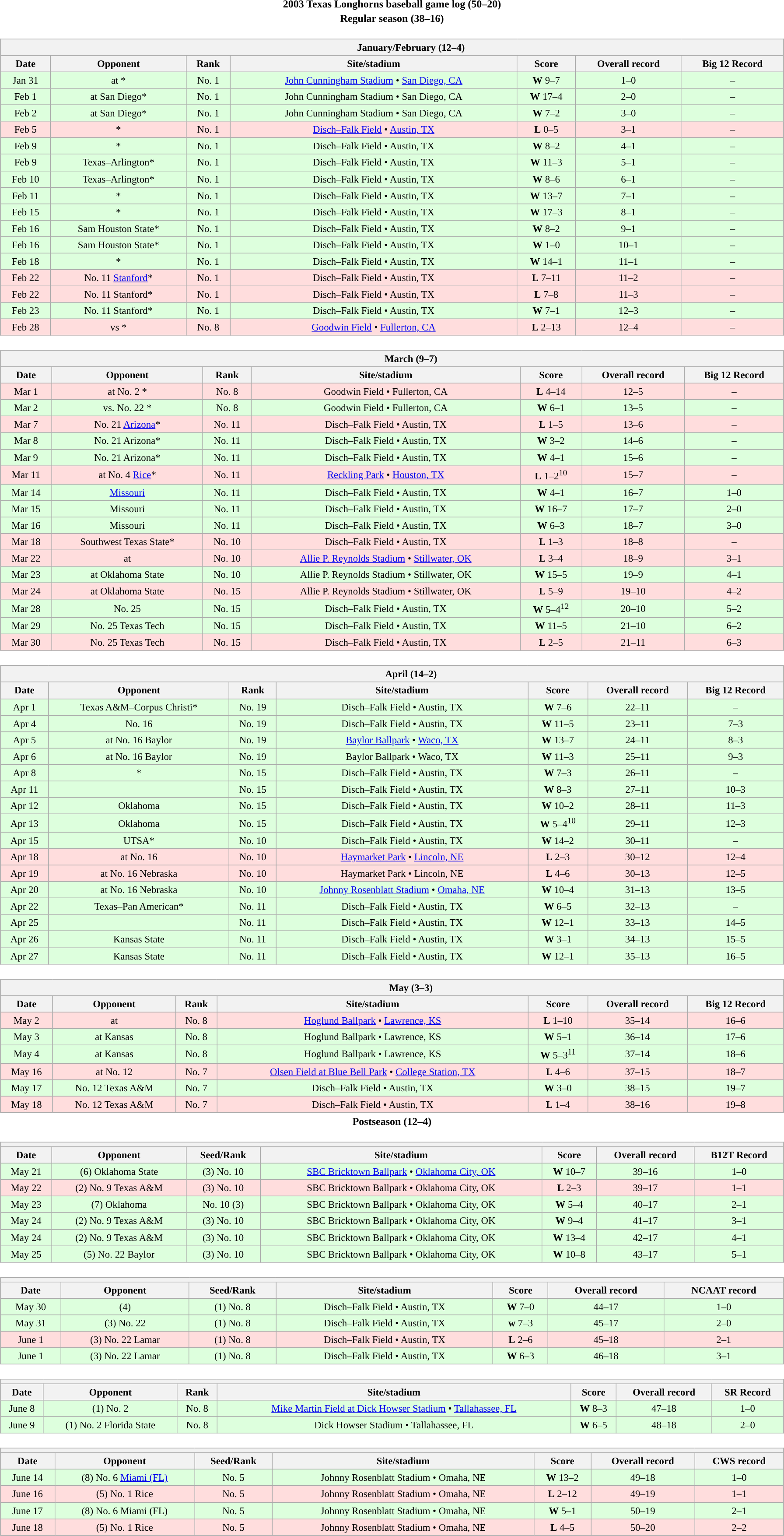<table class="toccolours" width=95% style="margin:1.5em auto; text-align:center;">
<tr>
<th colspan=2>2003 Texas Longhorns baseball game log (50–20)</th>
</tr>
<tr>
<th colspan=2>Regular season (38–16)</th>
</tr>
<tr valign="top">
<td><br><table class="wikitable collapsible collapsed" style="margin:auto; font-size:95%; width:100%">
<tr>
<th colspan=11 style="padding-left:4em;">January/February (12–4)</th>
</tr>
<tr>
<th>Date</th>
<th>Opponent</th>
<th>Rank</th>
<th>Site/stadium</th>
<th>Score</th>
<th>Overall record</th>
<th>Big 12 Record</th>
</tr>
<tr bgcolor=#ddffdd>
<td>Jan 31</td>
<td>at *</td>
<td>No. 1</td>
<td><a href='#'>John Cunningham Stadium</a> • <a href='#'>San Diego, CA</a></td>
<td><strong>W</strong> 9–7</td>
<td>1–0</td>
<td>–</td>
</tr>
<tr bgcolor=#ddffdd>
<td>Feb 1</td>
<td>at San Diego*</td>
<td>No. 1</td>
<td>John Cunningham Stadium • San Diego, CA</td>
<td><strong>W</strong> 17–4</td>
<td>2–0</td>
<td>–</td>
</tr>
<tr bgcolor=#ddffdd>
<td>Feb 2</td>
<td>at San Diego*</td>
<td>No. 1</td>
<td>John Cunningham Stadium • San Diego, CA</td>
<td><strong>W</strong> 7–2</td>
<td>3–0</td>
<td>–</td>
</tr>
<tr bgcolor=#ffdddd>
<td>Feb 5</td>
<td>*</td>
<td>No. 1</td>
<td><a href='#'>Disch–Falk Field</a> • <a href='#'>Austin, TX</a></td>
<td><strong>L</strong> 0–5</td>
<td>3–1</td>
<td>–</td>
</tr>
<tr bgcolor=#ddffdd>
<td>Feb 9</td>
<td>*</td>
<td>No. 1</td>
<td>Disch–Falk Field • Austin, TX</td>
<td><strong>W</strong> 8–2</td>
<td>4–1</td>
<td>–</td>
</tr>
<tr bgcolor=#ddffdd>
<td>Feb 9</td>
<td>Texas–Arlington*</td>
<td>No. 1</td>
<td>Disch–Falk Field • Austin, TX</td>
<td><strong>W</strong> 11–3</td>
<td>5–1</td>
<td>–</td>
</tr>
<tr bgcolor=#ddffdd>
<td>Feb 10</td>
<td>Texas–Arlington*</td>
<td>No. 1</td>
<td>Disch–Falk Field • Austin, TX</td>
<td><strong>W</strong> 8–6</td>
<td>6–1</td>
<td>–</td>
</tr>
<tr bgcolor=#ddffdd>
<td>Feb 11</td>
<td>*</td>
<td>No. 1</td>
<td>Disch–Falk Field • Austin, TX</td>
<td><strong>W</strong> 13–7</td>
<td>7–1</td>
<td>–</td>
</tr>
<tr bgcolor=#ddffdd>
<td>Feb 15</td>
<td>*</td>
<td>No. 1</td>
<td>Disch–Falk Field • Austin, TX</td>
<td><strong>W</strong> 17–3</td>
<td>8–1</td>
<td>–</td>
</tr>
<tr bgcolor=#ddffdd>
<td>Feb 16</td>
<td>Sam Houston State*</td>
<td>No. 1</td>
<td>Disch–Falk Field • Austin, TX</td>
<td><strong>W</strong> 8–2</td>
<td>9–1</td>
<td>–</td>
</tr>
<tr bgcolor=#ddffdd>
<td>Feb 16</td>
<td>Sam Houston State*</td>
<td>No. 1</td>
<td>Disch–Falk Field • Austin, TX</td>
<td><strong>W</strong> 1–0</td>
<td>10–1</td>
<td>–</td>
</tr>
<tr bgcolor=#ddffdd>
<td>Feb 18</td>
<td>*</td>
<td>No. 1</td>
<td>Disch–Falk Field • Austin, TX</td>
<td><strong>W</strong> 14–1</td>
<td>11–1</td>
<td>–</td>
</tr>
<tr bgcolor=#ffdddd>
<td>Feb 22</td>
<td>No. 11 <a href='#'>Stanford</a>*</td>
<td>No. 1</td>
<td>Disch–Falk Field • Austin, TX</td>
<td><strong>L</strong> 7–11</td>
<td>11–2</td>
<td>–</td>
</tr>
<tr bgcolor=#ffdddd>
<td>Feb 22</td>
<td>No. 11 Stanford*</td>
<td>No. 1</td>
<td>Disch–Falk Field • Austin, TX</td>
<td><strong>L</strong> 7–8</td>
<td>11–3</td>
<td>–</td>
</tr>
<tr bgcolor=#ddffdd>
<td>Feb 23</td>
<td>No. 11 Stanford*</td>
<td>No. 1</td>
<td>Disch–Falk Field • Austin, TX</td>
<td><strong>W</strong> 7–1</td>
<td>12–3</td>
<td>–</td>
</tr>
<tr bgcolor=#ffdddd>
<td>Feb 28</td>
<td>vs *</td>
<td>No. 8</td>
<td><a href='#'>Goodwin Field</a> • <a href='#'>Fullerton, CA</a></td>
<td><strong>L</strong> 2–13</td>
<td>12–4</td>
<td>–</td>
</tr>
</table>
</td>
</tr>
<tr valign="top">
<td><br><table class="wikitable collapsible collapsed" style="margin:auto; font-size:95%; width:100%">
<tr>
<th colspan=11 style="padding-left:4em;">March (9–7)</th>
</tr>
<tr>
<th>Date</th>
<th>Opponent</th>
<th>Rank</th>
<th>Site/stadium</th>
<th>Score</th>
<th>Overall record</th>
<th>Big 12 Record</th>
</tr>
<tr bgcolor=#ffdddd>
<td>Mar 1</td>
<td>at No. 2 *</td>
<td>No. 8</td>
<td>Goodwin Field • Fullerton, CA</td>
<td><strong>L</strong> 4–14</td>
<td>12–5</td>
<td>–</td>
</tr>
<tr bgcolor=#ddffdd>
<td>Mar 2</td>
<td>vs. No. 22 *</td>
<td>No. 8</td>
<td>Goodwin Field • Fullerton, CA</td>
<td><strong>W</strong> 6–1</td>
<td>13–5</td>
<td>–</td>
</tr>
<tr bgcolor=#ffdddd>
<td>Mar 7</td>
<td>No. 21 <a href='#'>Arizona</a>*</td>
<td>No. 11</td>
<td>Disch–Falk Field • Austin, TX</td>
<td><strong>L</strong> 1–5</td>
<td>13–6</td>
<td>–</td>
</tr>
<tr bgcolor=#ddffdd>
<td>Mar 8</td>
<td>No. 21 Arizona*</td>
<td>No. 11</td>
<td>Disch–Falk Field • Austin, TX</td>
<td><strong>W</strong> 3–2</td>
<td>14–6</td>
<td>–</td>
</tr>
<tr bgcolor=#ddffdd>
<td>Mar 9</td>
<td>No. 21 Arizona*</td>
<td>No. 11</td>
<td>Disch–Falk Field • Austin, TX</td>
<td><strong>W</strong> 4–1</td>
<td>15–6</td>
<td>–</td>
</tr>
<tr bgcolor=#ffdddd>
<td>Mar 11</td>
<td>at No. 4 <a href='#'>Rice</a>*</td>
<td>No. 11</td>
<td><a href='#'>Reckling Park</a> • <a href='#'>Houston, TX</a></td>
<td><strong>L</strong> 1–2<sup>10</sup></td>
<td>15–7</td>
<td>–</td>
</tr>
<tr bgcolor=#ddffdd>
<td>Mar 14</td>
<td><a href='#'>Missouri</a></td>
<td>No. 11</td>
<td>Disch–Falk Field • Austin, TX</td>
<td><strong>W</strong> 4–1</td>
<td>16–7</td>
<td>1–0</td>
</tr>
<tr bgcolor=#ddffdd>
<td>Mar 15</td>
<td>Missouri</td>
<td>No. 11</td>
<td>Disch–Falk Field • Austin, TX</td>
<td><strong>W</strong> 16–7</td>
<td>17–7</td>
<td>2–0</td>
</tr>
<tr bgcolor=#ddffdd>
<td>Mar 16</td>
<td>Missouri</td>
<td>No. 11</td>
<td>Disch–Falk Field • Austin, TX</td>
<td><strong>W</strong> 6–3</td>
<td>18–7</td>
<td>3–0</td>
</tr>
<tr bgcolor=#ffdddd>
<td>Mar 18</td>
<td>Southwest Texas State*</td>
<td>No. 10</td>
<td>Disch–Falk Field • Austin, TX</td>
<td><strong>L</strong> 1–3</td>
<td>18–8</td>
<td>–</td>
</tr>
<tr bgcolor=#ffdddd>
<td>Mar 22</td>
<td>at </td>
<td>No. 10</td>
<td><a href='#'>Allie P. Reynolds Stadium</a> • <a href='#'>Stillwater, OK</a></td>
<td><strong>L</strong> 3–4</td>
<td>18–9</td>
<td>3–1</td>
</tr>
<tr bgcolor=#ddffdd>
<td>Mar 23</td>
<td>at Oklahoma State</td>
<td>No. 10</td>
<td>Allie P. Reynolds Stadium • Stillwater, OK</td>
<td><strong>W</strong> 15–5</td>
<td>19–9</td>
<td>4–1</td>
</tr>
<tr bgcolor=#ffdddd>
<td>Mar 24</td>
<td>at Oklahoma State</td>
<td>No. 15</td>
<td>Allie P. Reynolds Stadium • Stillwater, OK</td>
<td><strong>L</strong> 5–9</td>
<td>19–10</td>
<td>4–2</td>
</tr>
<tr bgcolor=#ddffdd>
<td>Mar 28</td>
<td>No. 25 </td>
<td>No. 15</td>
<td>Disch–Falk Field • Austin, TX</td>
<td><strong>W</strong> 5–4<sup>12</sup></td>
<td>20–10</td>
<td>5–2</td>
</tr>
<tr bgcolor=#ddffdd>
<td>Mar 29</td>
<td>No. 25 Texas Tech</td>
<td>No. 15</td>
<td>Disch–Falk Field • Austin, TX</td>
<td><strong>W</strong> 11–5</td>
<td>21–10</td>
<td>6–2</td>
</tr>
<tr bgcolor=#ffdddd>
<td>Mar 30</td>
<td>No. 25 Texas Tech</td>
<td>No. 15</td>
<td>Disch–Falk Field • Austin, TX</td>
<td><strong>L</strong> 2–5</td>
<td>21–11</td>
<td>6–3</td>
</tr>
</table>
</td>
</tr>
<tr>
<td><br><table class="wikitable collapsible collapsed" style="margin:auto; font-size:95%; width:100%">
<tr>
<th colspan=11 style="padding-left:4em;">April (14–2)</th>
</tr>
<tr>
<th>Date</th>
<th>Opponent</th>
<th>Rank</th>
<th>Site/stadium</th>
<th>Score</th>
<th>Overall record</th>
<th>Big 12 Record</th>
</tr>
<tr bgcolor=#ddffdd>
<td>Apr 1</td>
<td>Texas A&M–Corpus Christi*</td>
<td>No. 19</td>
<td>Disch–Falk Field • Austin, TX</td>
<td><strong>W</strong> 7–6</td>
<td>22–11</td>
<td>–</td>
</tr>
<tr bgcolor=#ddffdd>
<td>Apr 4</td>
<td>No. 16 </td>
<td>No. 19</td>
<td>Disch–Falk Field • Austin, TX</td>
<td><strong>W</strong> 11–5</td>
<td>23–11</td>
<td>7–3</td>
</tr>
<tr bgcolor=#ddffdd>
<td>Apr 5</td>
<td>at No. 16 Baylor</td>
<td>No. 19</td>
<td><a href='#'>Baylor Ballpark</a> • <a href='#'>Waco, TX</a></td>
<td><strong>W</strong> 13–7</td>
<td>24–11</td>
<td>8–3</td>
</tr>
<tr bgcolor=#ddffdd>
<td>Apr 6</td>
<td>at No. 16 Baylor</td>
<td>No. 19</td>
<td>Baylor Ballpark • Waco, TX</td>
<td><strong>W</strong> 11–3</td>
<td>25–11</td>
<td>9–3</td>
</tr>
<tr bgcolor=#ddffdd>
<td>Apr 8</td>
<td>*</td>
<td>No. 15</td>
<td>Disch–Falk Field • Austin, TX</td>
<td><strong>W</strong> 7–3</td>
<td>26–11</td>
<td>–</td>
</tr>
<tr bgcolor=#ddffdd>
<td>Apr 11</td>
<td></td>
<td>No. 15</td>
<td>Disch–Falk Field • Austin, TX</td>
<td><strong>W</strong> 8–3</td>
<td>27–11</td>
<td>10–3</td>
</tr>
<tr bgcolor=#ddffdd>
<td>Apr 12</td>
<td>Oklahoma</td>
<td>No. 15</td>
<td>Disch–Falk Field • Austin, TX</td>
<td><strong>W</strong> 10–2</td>
<td>28–11</td>
<td>11–3</td>
</tr>
<tr bgcolor=#ddffdd>
<td>Apr 13</td>
<td>Oklahoma</td>
<td>No. 15</td>
<td>Disch–Falk Field • Austin, TX</td>
<td><strong>W</strong> 5–4<sup>10</sup></td>
<td>29–11</td>
<td>12–3</td>
</tr>
<tr bgcolor=#ddffdd>
<td>Apr 15</td>
<td>UTSA*</td>
<td>No. 10</td>
<td>Disch–Falk Field • Austin, TX</td>
<td><strong>W</strong> 14–2</td>
<td>30–11</td>
<td>–</td>
</tr>
<tr bgcolor=#ffdddd>
<td>Apr 18</td>
<td>at No. 16 </td>
<td>No. 10</td>
<td><a href='#'>Haymarket Park</a> • <a href='#'>Lincoln, NE</a></td>
<td><strong>L</strong> 2–3</td>
<td>30–12</td>
<td>12–4</td>
</tr>
<tr bgcolor=#ffdddd>
<td>Apr 19</td>
<td>at No. 16 Nebraska</td>
<td>No. 10</td>
<td>Haymarket Park • Lincoln, NE</td>
<td><strong>L</strong> 4–6</td>
<td>30–13</td>
<td>12–5</td>
</tr>
<tr bgcolor=#ddffdd>
<td>Apr 20</td>
<td>at No. 16 Nebraska</td>
<td>No. 10</td>
<td><a href='#'>Johnny Rosenblatt Stadium</a> • <a href='#'>Omaha, NE</a></td>
<td><strong>W</strong> 10–4</td>
<td>31–13</td>
<td>13–5</td>
</tr>
<tr bgcolor=#ddffdd>
<td>Apr 22</td>
<td>Texas–Pan American*</td>
<td>No. 11</td>
<td>Disch–Falk Field • Austin, TX</td>
<td><strong>W</strong> 6–5</td>
<td>32–13</td>
<td>–</td>
</tr>
<tr bgcolor=#ddffdd>
<td>Apr 25</td>
<td></td>
<td>No. 11</td>
<td>Disch–Falk Field • Austin, TX</td>
<td><strong>W</strong> 12–1</td>
<td>33–13</td>
<td>14–5</td>
</tr>
<tr bgcolor=#ddffdd>
<td>Apr 26</td>
<td>Kansas State</td>
<td>No. 11</td>
<td>Disch–Falk Field • Austin, TX</td>
<td><strong>W</strong> 3–1</td>
<td>34–13</td>
<td>15–5</td>
</tr>
<tr bgcolor=#ddffdd>
<td>Apr 27</td>
<td>Kansas State</td>
<td>No. 11</td>
<td>Disch–Falk Field • Austin, TX</td>
<td><strong>W</strong> 12–1</td>
<td>35–13</td>
<td>16–5</td>
</tr>
</table>
</td>
</tr>
<tr>
<td><br><table class="wikitable collapsible collapsed" style="margin:auto; font-size:95%; width:100%">
<tr>
<th colspan=11 style="padding-left:4em;">May (3–3)</th>
</tr>
<tr>
<th>Date</th>
<th>Opponent</th>
<th>Rank</th>
<th>Site/stadium</th>
<th>Score</th>
<th>Overall record</th>
<th>Big 12 Record</th>
</tr>
<tr bgcolor=#ffdddd>
<td>May 2</td>
<td>at </td>
<td>No. 8</td>
<td><a href='#'>Hoglund Ballpark</a> • <a href='#'>Lawrence, KS</a></td>
<td><strong>L</strong> 1–10</td>
<td>35–14</td>
<td>16–6</td>
</tr>
<tr bgcolor=#ddffdd>
<td>May 3</td>
<td>at Kansas</td>
<td>No. 8</td>
<td>Hoglund Ballpark • Lawrence, KS</td>
<td><strong>W</strong> 5–1</td>
<td>36–14</td>
<td>17–6</td>
</tr>
<tr bgcolor=#ddffdd>
<td>May 4</td>
<td>at Kansas</td>
<td>No. 8</td>
<td>Hoglund Ballpark • Lawrence, KS</td>
<td><strong>W</strong> 5–3<sup>11</sup></td>
<td>37–14</td>
<td>18–6</td>
</tr>
<tr bgcolor=#ffdddd>
<td>May 16</td>
<td>at No. 12 </td>
<td>No. 7</td>
<td><a href='#'>Olsen Field at Blue Bell Park</a> • <a href='#'>College Station, TX</a></td>
<td><strong>L</strong> 4–6</td>
<td>37–15</td>
<td>18–7</td>
</tr>
<tr bgcolor=#ddffdd>
<td>May 17</td>
<td>No. 12 Texas A&M</td>
<td>No. 7</td>
<td>Disch–Falk Field • Austin, TX</td>
<td><strong>W</strong> 3–0</td>
<td>38–15</td>
<td>19–7</td>
</tr>
<tr bgcolor=#ffdddd>
<td>May 18</td>
<td>No. 12 Texas A&M</td>
<td>No. 7</td>
<td>Disch–Falk Field • Austin, TX</td>
<td><strong>L</strong> 1–4</td>
<td>38–16</td>
<td>19–8</td>
</tr>
</table>
</td>
</tr>
<tr>
<th colspan=2>Postseason (12–4)</th>
</tr>
<tr>
<td><br><table class="wikitable collapsible collapsed" style="margin:auto; font-size:95%; width:100%">
<tr>
<th colspan=11 style="padding-left:4em;"></th>
</tr>
<tr>
<th>Date</th>
<th>Opponent</th>
<th>Seed/Rank</th>
<th>Site/stadium</th>
<th>Score</th>
<th>Overall record</th>
<th>B12T Record</th>
</tr>
<tr bgcolor=#ddffdd>
<td>May 21</td>
<td>(6) Oklahoma State</td>
<td>(3) No. 10</td>
<td><a href='#'>SBC Bricktown Ballpark</a> • <a href='#'>Oklahoma City, OK</a></td>
<td><strong>W</strong> 10–7</td>
<td>39–16</td>
<td>1–0</td>
</tr>
<tr bgcolor=#ffdddd>
<td>May 22</td>
<td>(2) No. 9 Texas A&M</td>
<td>(3) No. 10</td>
<td>SBC Bricktown Ballpark • Oklahoma City, OK</td>
<td><strong>L</strong> 2–3</td>
<td>39–17</td>
<td>1–1</td>
</tr>
<tr bgcolor=#ddffdd>
<td>May 23</td>
<td>(7) Oklahoma</td>
<td>No. 10 (3)</td>
<td>SBC Bricktown Ballpark • Oklahoma City, OK</td>
<td><strong>W</strong> 5–4</td>
<td>40–17</td>
<td>2–1</td>
</tr>
<tr bgcolor=#ddffdd>
<td>May 24</td>
<td>(2) No. 9 Texas A&M</td>
<td>(3) No. 10</td>
<td>SBC Bricktown Ballpark • Oklahoma City, OK</td>
<td><strong>W</strong> 9–4</td>
<td>41–17</td>
<td>3–1</td>
</tr>
<tr bgcolor=#ddffdd>
<td>May 24</td>
<td>(2) No. 9 Texas A&M</td>
<td>(3) No. 10</td>
<td>SBC Bricktown Ballpark • Oklahoma City, OK</td>
<td><strong>W</strong> 13–4</td>
<td>42–17</td>
<td>4–1</td>
</tr>
<tr bgcolor=#ddffdd>
<td>May 25</td>
<td>(5) No. 22 Baylor</td>
<td>(3) No. 10</td>
<td>SBC Bricktown Ballpark • Oklahoma City, OK</td>
<td><strong>W</strong> 10–8</td>
<td>43–17</td>
<td>5–1</td>
</tr>
</table>
</td>
</tr>
<tr>
<td><br><table class="wikitable collapsible collapsed" style="margin:auto; font-size:95%; width:100%">
<tr>
<th colspan=11 style="padding-left:4em; "></th>
</tr>
<tr>
<th>Date</th>
<th>Opponent</th>
<th>Seed/Rank</th>
<th>Site/stadium</th>
<th>Score</th>
<th>Overall record</th>
<th>NCAAT record</th>
</tr>
<tr bgcolor=#ddffdd>
<td>May 30</td>
<td>(4) </td>
<td>(1) No. 8</td>
<td>Disch–Falk Field • Austin, TX</td>
<td><strong>W</strong> 7–0</td>
<td>44–17</td>
<td>1–0</td>
</tr>
<tr bgcolor=#ddffdd>
<td>May 31</td>
<td>(3) No. 22 </td>
<td>(1) No. 8</td>
<td>Disch–Falk Field • Austin, TX</td>
<td><strong>w</strong> 7–3</td>
<td>45–17</td>
<td>2–0</td>
</tr>
<tr bgcolor=#ffdddd>
<td>June 1</td>
<td>(3) No. 22 Lamar</td>
<td>(1) No. 8</td>
<td>Disch–Falk Field • Austin, TX</td>
<td><strong>L</strong> 2–6</td>
<td>45–18</td>
<td>2–1</td>
</tr>
<tr bgcolor=#ddffdd>
<td>June 1</td>
<td>(3) No. 22 Lamar</td>
<td>(1) No. 8</td>
<td>Disch–Falk Field • Austin, TX</td>
<td><strong>W</strong> 6–3</td>
<td>46–18</td>
<td>3–1</td>
</tr>
</table>
</td>
</tr>
<tr>
<td><br><table class="wikitable collapsible collapsed" style="margin:auto; font-size:95%; width:100%">
<tr>
<th colspan=11 style="padding-left:4em; "></th>
</tr>
<tr>
<th>Date</th>
<th>Opponent</th>
<th>Rank</th>
<th>Site/stadium</th>
<th>Score</th>
<th>Overall record</th>
<th>SR Record</th>
</tr>
<tr bgcolor=#ddffdd>
<td>June 8</td>
<td>(1) No. 2 </td>
<td>No. 8</td>
<td><a href='#'>Mike Martin Field at Dick Howser Stadium</a> • <a href='#'>Tallahassee, FL</a></td>
<td><strong>W</strong> 8–3</td>
<td>47–18</td>
<td>1–0</td>
</tr>
<tr bgcolor=#ddffdd>
<td>June 9</td>
<td>(1) No. 2 Florida State</td>
<td>No. 8</td>
<td>Dick Howser Stadium • Tallahassee, FL</td>
<td><strong>W</strong> 6–5</td>
<td>48–18</td>
<td>2–0</td>
</tr>
</table>
</td>
</tr>
<tr>
<td><br><table class="wikitable collapsible collapsed" style="margin:auto; font-size:95%; width:100%">
<tr>
<th colspan=11 style="padding-left:4em; "></th>
</tr>
<tr>
<th>Date</th>
<th>Opponent</th>
<th>Seed/Rank</th>
<th>Site/stadium</th>
<th>Score</th>
<th>Overall record</th>
<th>CWS record</th>
</tr>
<tr bgcolor=#ddffdd>
<td>June 14</td>
<td>(8) No. 6 <a href='#'>Miami (FL)</a></td>
<td>No. 5</td>
<td>Johnny Rosenblatt Stadium • Omaha, NE</td>
<td><strong>W</strong> 13–2</td>
<td>49–18</td>
<td>1–0</td>
</tr>
<tr bgcolor=#ffdddd>
<td>June 16</td>
<td>(5) No. 1 Rice</td>
<td>No. 5</td>
<td>Johnny Rosenblatt Stadium • Omaha, NE</td>
<td><strong>L</strong> 2–12</td>
<td>49–19</td>
<td>1–1</td>
</tr>
<tr bgcolor=#ddffdd>
<td>June 17</td>
<td>(8) No. 6 Miami (FL)</td>
<td>No. 5</td>
<td>Johnny Rosenblatt Stadium • Omaha, NE</td>
<td><strong>W</strong> 5–1</td>
<td>50–19</td>
<td>2–1</td>
</tr>
<tr bgcolor=#ffdddd>
<td>June 18</td>
<td>(5) No. 1 Rice</td>
<td>No. 5</td>
<td>Johnny Rosenblatt Stadium • Omaha, NE</td>
<td><strong>L</strong> 4–5</td>
<td>50–20</td>
<td>2–2</td>
</tr>
</table>
</td>
</tr>
</table>
